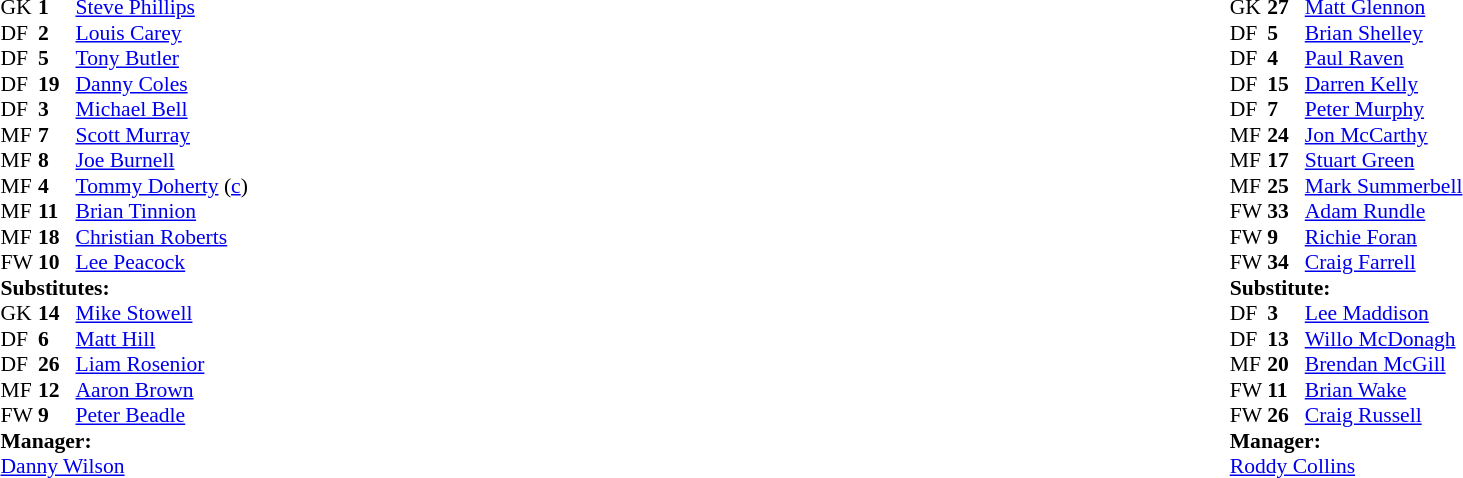<table width="100%">
<tr>
<td valign="top" width="50%"><br><table style="font-size: 90%" cellspacing="0" cellpadding="0">
<tr>
<td colspan="4"></td>
</tr>
<tr>
<th width="25"></th>
<th width="25"></th>
<th width="200"></th>
<th></th>
</tr>
<tr>
<td>GK</td>
<td><strong>1</strong></td>
<td><a href='#'>Steve Phillips</a></td>
</tr>
<tr>
<td>DF</td>
<td><strong>2</strong></td>
<td><a href='#'>Louis Carey</a></td>
</tr>
<tr>
<td>DF</td>
<td><strong>5</strong></td>
<td><a href='#'>Tony Butler</a></td>
</tr>
<tr>
<td>DF</td>
<td><strong>19</strong></td>
<td><a href='#'>Danny Coles</a></td>
</tr>
<tr>
<td>DF</td>
<td><strong>3</strong></td>
<td><a href='#'>Michael Bell</a></td>
<td></td>
</tr>
<tr>
<td>MF</td>
<td><strong>7</strong></td>
<td><a href='#'>Scott Murray</a></td>
</tr>
<tr>
<td>MF</td>
<td><strong>8</strong></td>
<td><a href='#'>Joe Burnell</a></td>
<td></td>
</tr>
<tr>
<td>MF</td>
<td><strong>4</strong></td>
<td><a href='#'>Tommy Doherty</a> (<a href='#'>c</a>)</td>
</tr>
<tr>
<td>MF</td>
<td><strong>11</strong></td>
<td><a href='#'>Brian Tinnion</a></td>
<td></td>
</tr>
<tr>
<td>MF</td>
<td><strong>18</strong></td>
<td><a href='#'>Christian Roberts</a></td>
<td></td>
</tr>
<tr>
<td>FW</td>
<td><strong>10</strong></td>
<td><a href='#'>Lee Peacock</a></td>
</tr>
<tr>
<td colspan=3><strong>Substitutes:</strong></td>
</tr>
<tr>
<td>GK</td>
<td><strong>14</strong></td>
<td><a href='#'>Mike Stowell</a></td>
</tr>
<tr>
<td>DF</td>
<td><strong>6</strong></td>
<td><a href='#'>Matt Hill</a></td>
<td></td>
</tr>
<tr>
<td>DF</td>
<td><strong>26</strong></td>
<td><a href='#'>Liam Rosenior</a></td>
<td></td>
</tr>
<tr>
<td>MF</td>
<td><strong>12</strong></td>
<td><a href='#'>Aaron Brown</a></td>
<td></td>
</tr>
<tr>
<td>FW</td>
<td><strong>9</strong></td>
<td><a href='#'>Peter Beadle</a></td>
</tr>
<tr>
<td colspan=4><strong>Manager:</strong></td>
</tr>
<tr>
<td colspan="4"><a href='#'>Danny Wilson</a></td>
</tr>
</table>
</td>
<td valign="top" width="50%"><br><table style="font-size: 90%" cellspacing="0" cellpadding="0" align="center">
<tr>
<td colspan="4"></td>
</tr>
<tr>
<th width="25"></th>
<th width="25"></th>
<th width="200"></th>
<th></th>
</tr>
<tr>
</tr>
<tr>
<td>GK</td>
<td><strong>27</strong></td>
<td><a href='#'>Matt Glennon</a></td>
</tr>
<tr>
<td>DF</td>
<td><strong>5</strong></td>
<td><a href='#'>Brian Shelley</a></td>
</tr>
<tr>
<td>DF</td>
<td><strong>4</strong></td>
<td><a href='#'>Paul Raven</a></td>
</tr>
<tr>
<td>DF</td>
<td><strong>15</strong></td>
<td><a href='#'>Darren Kelly</a></td>
<td></td>
<td></td>
</tr>
<tr>
<td>DF</td>
<td><strong>7</strong></td>
<td><a href='#'>Peter Murphy</a></td>
</tr>
<tr>
<td>MF</td>
<td><strong>24</strong></td>
<td><a href='#'>Jon McCarthy</a></td>
<td></td>
</tr>
<tr>
<td>MF</td>
<td><strong>17</strong></td>
<td><a href='#'>Stuart Green</a></td>
</tr>
<tr>
<td>MF</td>
<td><strong>25</strong></td>
<td><a href='#'>Mark Summerbell</a></td>
<td></td>
</tr>
<tr>
<td>FW</td>
<td><strong>33</strong></td>
<td><a href='#'>Adam Rundle</a></td>
</tr>
<tr>
<td>FW</td>
<td><strong>9</strong></td>
<td><a href='#'>Richie Foran</a></td>
<td></td>
</tr>
<tr>
<td>FW</td>
<td><strong>34</strong></td>
<td><a href='#'>Craig Farrell</a></td>
<td></td>
</tr>
<tr>
<td colspan=4><strong>Substitute:</strong></td>
</tr>
<tr>
<td>DF</td>
<td><strong>3</strong></td>
<td><a href='#'>Lee Maddison</a></td>
<td></td>
</tr>
<tr>
<td>DF</td>
<td><strong>13</strong></td>
<td><a href='#'>Willo McDonagh</a></td>
<td></td>
</tr>
<tr>
<td>MF</td>
<td><strong>20</strong></td>
<td><a href='#'>Brendan McGill</a></td>
</tr>
<tr>
<td>FW</td>
<td><strong>11</strong></td>
<td><a href='#'>Brian Wake</a></td>
<td></td>
</tr>
<tr>
<td>FW</td>
<td><strong>26</strong></td>
<td><a href='#'>Craig Russell</a></td>
</tr>
<tr>
<td colspan=4><strong>Manager:</strong></td>
</tr>
<tr>
<td colspan="4"><a href='#'>Roddy Collins</a></td>
</tr>
</table>
</td>
</tr>
</table>
